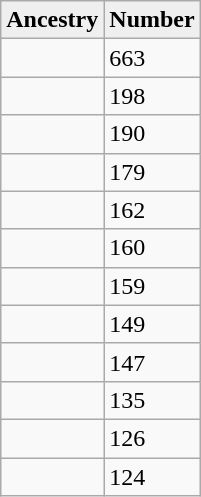<table style="float: center;" class="wikitable">
<tr>
<th style="background:#efefef;">Ancestry</th>
<th style="background:#efefef;">Number</th>
</tr>
<tr>
<td></td>
<td>663</td>
</tr>
<tr>
<td></td>
<td>198</td>
</tr>
<tr>
<td></td>
<td>190</td>
</tr>
<tr>
<td></td>
<td>179</td>
</tr>
<tr>
<td></td>
<td>162</td>
</tr>
<tr>
<td></td>
<td>160</td>
</tr>
<tr>
<td></td>
<td>159</td>
</tr>
<tr>
<td></td>
<td>149</td>
</tr>
<tr>
<td></td>
<td>147</td>
</tr>
<tr>
<td></td>
<td>135</td>
</tr>
<tr>
<td></td>
<td>126</td>
</tr>
<tr>
<td></td>
<td>124</td>
</tr>
</table>
